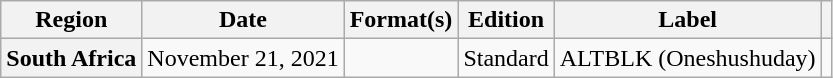<table class="wikitable plainrowheaders">
<tr>
<th scope="col">Region</th>
<th scope="col">Date</th>
<th scope="col">Format(s)</th>
<th scope="col">Edition</th>
<th scope="col">Label</th>
<th scope="col"></th>
</tr>
<tr>
<th scope="row">South Africa</th>
<td>November 21, 2021</td>
<td></td>
<td>Standard</td>
<td>ALTBLK (Oneshushuday)</td>
<td style="text-align:center;"></td>
</tr>
</table>
